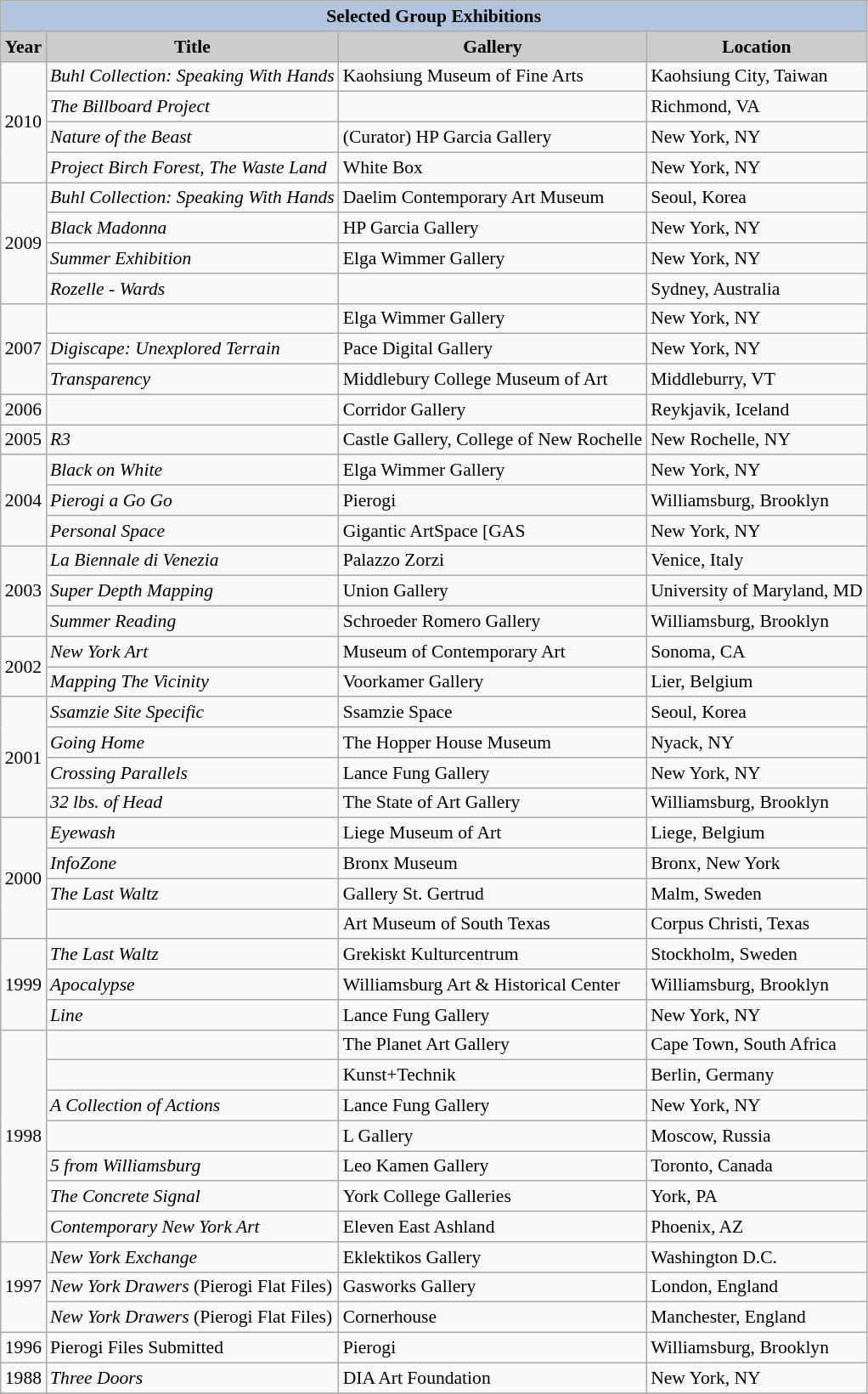<table class="wikitable" style="font-size:90%">
<tr style="text-align:center;">
<th colspan=4 style="background:#B0C4DE;">Selected Group Exhibitions</th>
</tr>
<tr style="text-align:center;">
<th style="background:#ccc;">Year</th>
<th style="background:#ccc;">Title</th>
<th style="background:#ccc;">Gallery</th>
<th style="background:#ccc;">Location</th>
</tr>
<tr>
<td rowspan="4">2010</td>
<td><em>Buhl Collection: Speaking With Hands</em></td>
<td>Kaohsiung Museum of Fine Arts</td>
<td>Kaohsiung City, Taiwan</td>
</tr>
<tr>
<td><em>The Billboard Project</em></td>
<td></td>
<td>Richmond, VA</td>
</tr>
<tr>
<td><em>Nature of the Beast</em></td>
<td>(Curator) HP Garcia Gallery</td>
<td>New York, NY</td>
</tr>
<tr>
<td><em>Project Birch Forest, The Waste Land</em></td>
<td>White Box</td>
<td>New York, NY</td>
</tr>
<tr>
<td rowspan="4">2009</td>
<td><em>Buhl Collection: Speaking With Hands</em></td>
<td>Daelim Contemporary Art Museum</td>
<td>Seoul, Korea</td>
</tr>
<tr>
<td><em>Black Madonna</em></td>
<td>HP Garcia Gallery</td>
<td>New York, NY</td>
</tr>
<tr>
<td><em>Summer Exhibition</em></td>
<td>Elga Wimmer Gallery</td>
<td>New York, NY</td>
</tr>
<tr>
<td><em>Rozelle - Wards</em></td>
<td></td>
<td>Sydney, Australia</td>
</tr>
<tr>
<td rowspan="3">2007</td>
<td></td>
<td>Elga Wimmer Gallery</td>
<td>New York, NY</td>
</tr>
<tr>
<td><em>Digiscape: Unexplored Terrain</em></td>
<td>Pace Digital Gallery</td>
<td>New York, NY</td>
</tr>
<tr>
<td><em>Transparency</em></td>
<td>Middlebury College Museum of Art</td>
<td>Middleburry, VT</td>
</tr>
<tr>
<td>2006</td>
<td></td>
<td>Corridor Gallery</td>
<td>Reykjavik, Iceland</td>
</tr>
<tr>
<td>2005</td>
<td><em>R3</em></td>
<td>Castle Gallery, College of New Rochelle</td>
<td>New Rochelle, NY</td>
</tr>
<tr>
<td rowspan="3">2004</td>
<td><em>Black on White</em></td>
<td>Elga Wimmer Gallery</td>
<td>New York, NY</td>
</tr>
<tr>
<td><em>Pierogi a Go Go</em></td>
<td>Pierogi</td>
<td>Williamsburg, Brooklyn</td>
</tr>
<tr>
<td><em>Personal Space</em></td>
<td>Gigantic ArtSpace [GAS</td>
<td>New York, NY</td>
</tr>
<tr>
<td rowspan="3">2003</td>
<td><em>La Biennale di Venezia</em></td>
<td>Palazzo Zorzi</td>
<td>Venice, Italy</td>
</tr>
<tr>
<td><em>Super Depth Mapping</em></td>
<td>Union Gallery</td>
<td>University of Maryland, MD</td>
</tr>
<tr>
<td><em>Summer Reading</em></td>
<td>Schroeder Romero Gallery</td>
<td>Williamsburg, Brooklyn</td>
</tr>
<tr>
<td rowspan="2">2002</td>
<td><em>New York Art</em></td>
<td>Museum of Contemporary Art</td>
<td>Sonoma, CA</td>
</tr>
<tr>
<td><em>Mapping The Vicinity</em></td>
<td>Voorkamer Gallery</td>
<td>Lier, Belgium</td>
</tr>
<tr>
<td rowspan="4">2001</td>
<td><em>Ssamzie Site Specific</em></td>
<td>Ssamzie Space</td>
<td>Seoul, Korea</td>
</tr>
<tr>
<td><em>Going Home</em></td>
<td>The Hopper House Museum</td>
<td>Nyack, NY</td>
</tr>
<tr>
<td><em>Crossing Parallels</em></td>
<td>Lance Fung Gallery</td>
<td>New York, NY</td>
</tr>
<tr>
<td><em>32 lbs. of Head</em></td>
<td>The State of Art Gallery</td>
<td>Williamsburg, Brooklyn</td>
</tr>
<tr>
<td rowspan="4">2000</td>
<td><em>Eyewash</em></td>
<td>Liege Museum of Art</td>
<td>Liege, Belgium</td>
</tr>
<tr>
<td><em>InfoZone</em></td>
<td>Bronx Museum</td>
<td>Bronx, New York</td>
</tr>
<tr>
<td><em>The Last Waltz</em></td>
<td>Gallery St. Gertrud</td>
<td>Malm, Sweden</td>
</tr>
<tr>
<td></td>
<td>Art Museum of South Texas</td>
<td>Corpus Christi, Texas</td>
</tr>
<tr>
<td rowspan="3">1999</td>
<td><em>The Last Waltz</em></td>
<td>Grekiskt Kulturcentrum</td>
<td>Stockholm, Sweden</td>
</tr>
<tr>
<td><em>Apocalypse</em></td>
<td>Williamsburg Art & Historical Center</td>
<td>Williamsburg, Brooklyn</td>
</tr>
<tr>
<td><em>Line</em></td>
<td>Lance Fung Gallery</td>
<td>New York, NY</td>
</tr>
<tr>
<td rowspan="7">1998</td>
<td></td>
<td>The Planet Art Gallery</td>
<td>Cape Town, South Africa</td>
</tr>
<tr>
<td></td>
<td>Kunst+Technik</td>
<td>Berlin, Germany</td>
</tr>
<tr>
<td><em>A Collection of Actions</em></td>
<td>Lance Fung Gallery</td>
<td>New York, NY</td>
</tr>
<tr>
<td></td>
<td>L Gallery</td>
<td>Moscow, Russia</td>
</tr>
<tr>
<td><em>5 from Williamsburg</em></td>
<td>Leo Kamen Gallery</td>
<td>Toronto, Canada</td>
</tr>
<tr>
<td><em>The Concrete Signal</em></td>
<td>York College Galleries</td>
<td>York, PA</td>
</tr>
<tr>
<td><em>Contemporary New York Art</em></td>
<td>Eleven East Ashland</td>
<td>Phoenix, AZ</td>
</tr>
<tr>
<td rowspan="3">1997</td>
<td><em>New York Exchange</em></td>
<td>Eklektikos Gallery</td>
<td>Washington D.C.</td>
</tr>
<tr>
<td><em>New York Drawers</em> (Pierogi Flat Files)</td>
<td>Gasworks Gallery</td>
<td>London, England</td>
</tr>
<tr>
<td><em>New York Drawers</em> (Pierogi Flat Files)</td>
<td>Cornerhouse</td>
<td>Manchester, England</td>
</tr>
<tr>
<td>1996</td>
<td>Pierogi Files Submitted</td>
<td>Pierogi</td>
<td>Williamsburg, Brooklyn</td>
</tr>
<tr>
<td>1988</td>
<td><em>Three Doors</em></td>
<td>DIA Art Foundation</td>
<td>New York, NY</td>
</tr>
<tr>
</tr>
<tr>
</tr>
</table>
